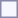<table style="border:1px solid #8888aa; background-color:#f7f8ff; padding:5px; font-size:95%; margin: 0px 12px 12px 0px;">
</table>
